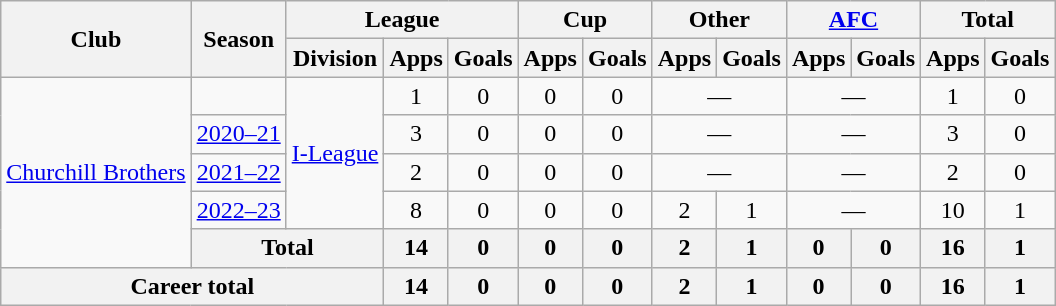<table class="wikitable" style="text-align: center;">
<tr>
<th rowspan="2">Club</th>
<th rowspan="2">Season</th>
<th colspan="3">League</th>
<th colspan="2">Cup</th>
<th colspan="2">Other</th>
<th colspan="2"><a href='#'>AFC</a></th>
<th colspan="2">Total</th>
</tr>
<tr>
<th>Division</th>
<th>Apps</th>
<th>Goals</th>
<th>Apps</th>
<th>Goals</th>
<th>Apps</th>
<th>Goals</th>
<th>Apps</th>
<th>Goals</th>
<th>Apps</th>
<th>Goals</th>
</tr>
<tr>
<td rowspan="5"><a href='#'>Churchill Brothers</a></td>
<td></td>
<td rowspan="4"><a href='#'>I-League</a></td>
<td>1</td>
<td>0</td>
<td>0</td>
<td>0</td>
<td colspan="2">—</td>
<td colspan="2">—</td>
<td>1</td>
<td>0</td>
</tr>
<tr>
<td><a href='#'>2020–21</a></td>
<td>3</td>
<td>0</td>
<td>0</td>
<td>0</td>
<td colspan="2">—</td>
<td colspan="2">—</td>
<td>3</td>
<td>0</td>
</tr>
<tr>
<td><a href='#'>2021–22</a></td>
<td>2</td>
<td>0</td>
<td>0</td>
<td>0</td>
<td colspan="2">—</td>
<td colspan="2">—</td>
<td>2</td>
<td>0</td>
</tr>
<tr>
<td><a href='#'>2022–23</a></td>
<td>8</td>
<td>0</td>
<td>0</td>
<td>0</td>
<td>2</td>
<td>1</td>
<td colspan="2">—</td>
<td>10</td>
<td>1</td>
</tr>
<tr>
<th colspan="2">Total</th>
<th>14</th>
<th>0</th>
<th>0</th>
<th>0</th>
<th>2</th>
<th>1</th>
<th>0</th>
<th>0</th>
<th>16</th>
<th>1</th>
</tr>
<tr>
<th colspan="3">Career total</th>
<th>14</th>
<th>0</th>
<th>0</th>
<th>0</th>
<th>2</th>
<th>1</th>
<th>0</th>
<th>0</th>
<th>16</th>
<th>1</th>
</tr>
</table>
